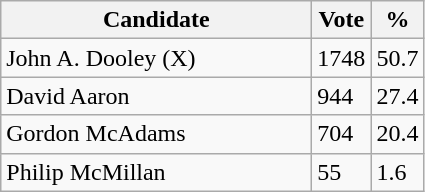<table class="wikitable">
<tr>
<th bgcolor="#DDDDFF" width="200px">Candidate</th>
<th bgcolor="#DDDDFF">Vote</th>
<th bgcolor="#DDDDFF">%</th>
</tr>
<tr>
<td>John A. Dooley (X)</td>
<td>1748</td>
<td>50.7</td>
</tr>
<tr>
<td>David Aaron</td>
<td>944</td>
<td>27.4</td>
</tr>
<tr>
<td>Gordon McAdams</td>
<td>704</td>
<td>20.4</td>
</tr>
<tr>
<td>Philip McMillan</td>
<td>55</td>
<td>1.6</td>
</tr>
</table>
